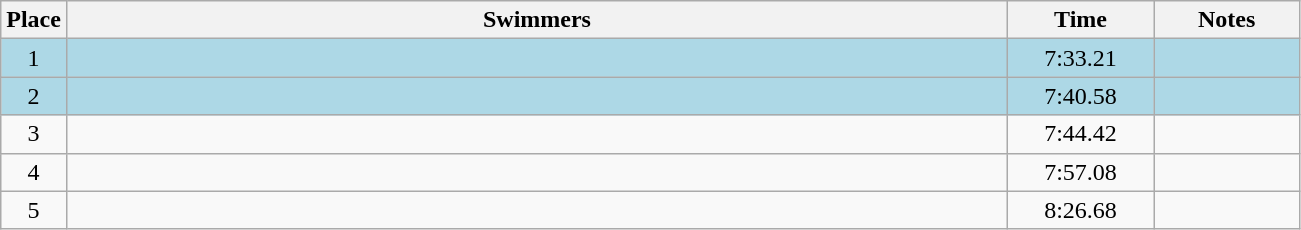<table class=wikitable style="text-align:center">
<tr>
<th>Place</th>
<th width=620>Swimmers</th>
<th width=90>Time</th>
<th width=90>Notes</th>
</tr>
<tr bgcolor=lightblue>
<td>1</td>
<td align=left></td>
<td>7:33.21</td>
<td></td>
</tr>
<tr bgcolor=lightblue>
<td>2</td>
<td align=left></td>
<td>7:40.58</td>
<td></td>
</tr>
<tr>
<td>3</td>
<td align=left></td>
<td>7:44.42</td>
<td></td>
</tr>
<tr>
<td>4</td>
<td align=left></td>
<td>7:57.08</td>
<td></td>
</tr>
<tr>
<td>5</td>
<td align=left></td>
<td>8:26.68</td>
<td></td>
</tr>
</table>
